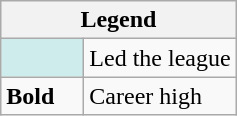<table class="wikitable mw-collapsible mw-collapsed">
<tr>
<th colspan="2">Legend</th>
</tr>
<tr>
<td style="background:#cfecec; width:3em;"></td>
<td>Led the league</td>
</tr>
<tr>
<td><strong>Bold</strong></td>
<td>Career high</td>
</tr>
</table>
